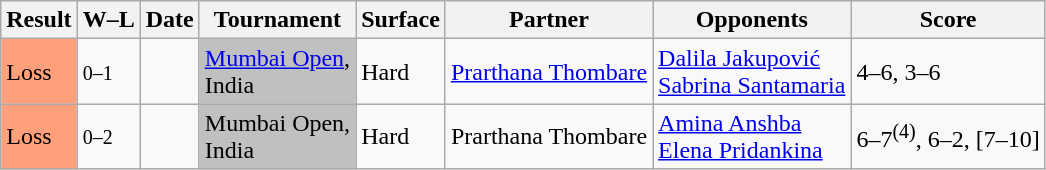<table class="sortable wikitable">
<tr>
<th>Result</th>
<th class="unsortable">W–L</th>
<th>Date</th>
<th>Tournament</th>
<th>Surface</th>
<th>Partner</th>
<th>Opponents</th>
<th class="unsortable">Score</th>
</tr>
<tr>
<td bgcolor="ffa07a">Loss</td>
<td><small>0–1</small></td>
<td><a href='#'></a></td>
<td bgcolor=silver><a href='#'>Mumbai Open</a>,<br> India</td>
<td>Hard</td>
<td> <a href='#'>Prarthana Thombare</a></td>
<td> <a href='#'>Dalila Jakupović</a> <br>  <a href='#'>Sabrina Santamaria</a></td>
<td>4–6, 3–6</td>
</tr>
<tr>
<td bgcolor="ffa07a">Loss</td>
<td><small>0–2</small></td>
<td><a href='#'></a></td>
<td bgcolor=silver>Mumbai Open,<br> India</td>
<td>Hard</td>
<td> Prarthana Thombare</td>
<td> <a href='#'>Amina Anshba</a> <br>  <a href='#'>Elena Pridankina</a></td>
<td>6–7<sup>(4)</sup>, 6–2, [7–10]</td>
</tr>
</table>
